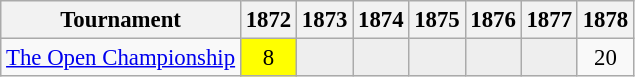<table class="wikitable" style="font-size:95%;text-align:center;">
<tr>
<th>Tournament</th>
<th>1872</th>
<th>1873</th>
<th>1874</th>
<th>1875</th>
<th>1876</th>
<th>1877</th>
<th>1878</th>
</tr>
<tr>
<td align=left><a href='#'>The Open Championship</a></td>
<td style="background:yellow;">8</td>
<td style="background:#eeeeee;"></td>
<td style="background:#eeeeee;"></td>
<td style="background:#eeeeee;"></td>
<td style="background:#eeeeee;"></td>
<td style="background:#eeeeee;"></td>
<td>20</td>
</tr>
</table>
